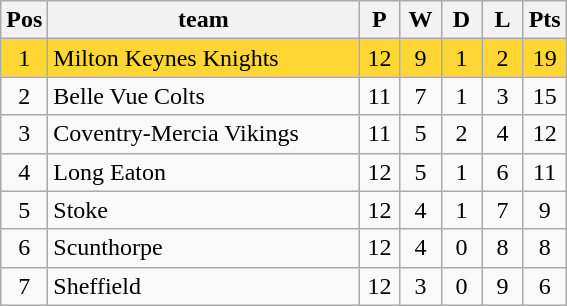<table class="wikitable" style="font-size: 100%">
<tr>
<th width=20>Pos</th>
<th width=200>team</th>
<th width=20>P</th>
<th width=20>W</th>
<th width=20>D</th>
<th width=20>L</th>
<th width=20>Pts</th>
</tr>
<tr align=center style="background: #FFD633;">
<td>1</td>
<td align="left">Milton Keynes Knights</td>
<td>12</td>
<td>9</td>
<td>1</td>
<td>2</td>
<td>19</td>
</tr>
<tr align=center>
<td>2</td>
<td align="left">Belle Vue Colts</td>
<td>11</td>
<td>7</td>
<td>1</td>
<td>3</td>
<td>15</td>
</tr>
<tr align=center>
<td>3</td>
<td align="left">Coventry-Mercia Vikings</td>
<td>11</td>
<td>5</td>
<td>2</td>
<td>4</td>
<td>12</td>
</tr>
<tr align=center>
<td>4</td>
<td align="left">Long Eaton</td>
<td>12</td>
<td>5</td>
<td>1</td>
<td>6</td>
<td>11</td>
</tr>
<tr align=center>
<td>5</td>
<td align="left">Stoke</td>
<td>12</td>
<td>4</td>
<td>1</td>
<td>7</td>
<td>9</td>
</tr>
<tr align=center>
<td>6</td>
<td align="left">Scunthorpe</td>
<td>12</td>
<td>4</td>
<td>0</td>
<td>8</td>
<td>8</td>
</tr>
<tr align=center>
<td>7</td>
<td align="left">Sheffield</td>
<td>12</td>
<td>3</td>
<td>0</td>
<td>9</td>
<td>6</td>
</tr>
</table>
